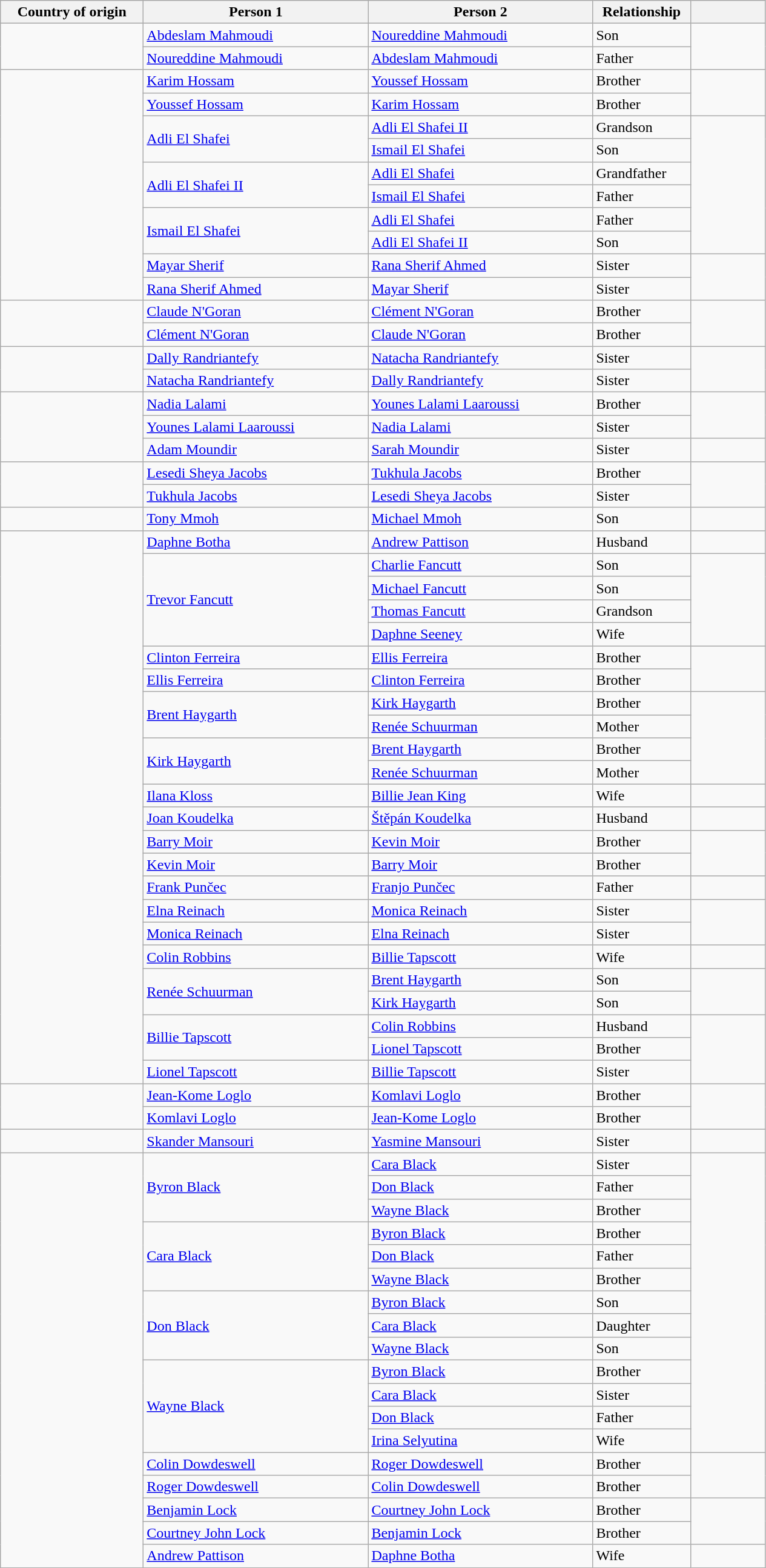<table class="wikitable sortable">
<tr>
<th width="150">Country of origin</th>
<th width="240">Person 1</th>
<th width="240">Person 2</th>
<th width="100">Relationship</th>
<th width="75" class="unsortable"></th>
</tr>
<tr>
<td rowspan="2"></td>
<td><a href='#'>Abdeslam Mahmoudi</a></td>
<td><a href='#'>Noureddine Mahmoudi</a></td>
<td>Son</td>
<td rowspan="2"></td>
</tr>
<tr>
<td><a href='#'>Noureddine Mahmoudi</a></td>
<td><a href='#'>Abdeslam Mahmoudi</a></td>
<td>Father</td>
</tr>
<tr>
<td rowspan="10"></td>
<td><a href='#'>Karim Hossam</a></td>
<td><a href='#'>Youssef Hossam</a></td>
<td>Brother</td>
<td rowspan="2"></td>
</tr>
<tr>
<td><a href='#'>Youssef Hossam</a></td>
<td><a href='#'>Karim Hossam</a></td>
<td>Brother</td>
</tr>
<tr>
<td rowspan="2"><a href='#'>Adli El Shafei</a></td>
<td><a href='#'>Adli El Shafei II</a></td>
<td>Grandson</td>
<td rowspan="6"></td>
</tr>
<tr>
<td><a href='#'>Ismail El Shafei</a></td>
<td>Son</td>
</tr>
<tr>
<td rowspan="2"><a href='#'>Adli El Shafei II</a></td>
<td><a href='#'>Adli El Shafei</a></td>
<td>Grandfather</td>
</tr>
<tr>
<td><a href='#'>Ismail El Shafei</a></td>
<td>Father</td>
</tr>
<tr>
<td rowspan="2"><a href='#'>Ismail El Shafei</a></td>
<td><a href='#'>Adli El Shafei</a></td>
<td>Father</td>
</tr>
<tr>
<td><a href='#'>Adli El Shafei II</a></td>
<td>Son</td>
</tr>
<tr>
<td><a href='#'>Mayar Sherif</a></td>
<td><a href='#'>Rana Sherif Ahmed</a></td>
<td>Sister</td>
<td rowspan="2"></td>
</tr>
<tr>
<td><a href='#'>Rana Sherif Ahmed</a></td>
<td><a href='#'>Mayar Sherif</a></td>
<td>Sister</td>
</tr>
<tr>
<td rowspan="2"></td>
<td><a href='#'>Claude N'Goran</a></td>
<td><a href='#'>Clément N'Goran</a></td>
<td>Brother</td>
<td rowspan="2"></td>
</tr>
<tr>
<td><a href='#'>Clément N'Goran</a></td>
<td><a href='#'>Claude N'Goran</a></td>
<td>Brother</td>
</tr>
<tr>
<td rowspan="2"></td>
<td><a href='#'>Dally Randriantefy</a></td>
<td><a href='#'>Natacha Randriantefy</a></td>
<td>Sister</td>
<td rowspan="2"></td>
</tr>
<tr>
<td><a href='#'>Natacha Randriantefy</a></td>
<td><a href='#'>Dally Randriantefy</a></td>
<td>Sister</td>
</tr>
<tr>
<td rowspan="3"></td>
<td><a href='#'>Nadia Lalami</a></td>
<td><a href='#'>Younes Lalami Laaroussi</a></td>
<td>Brother</td>
<td rowspan="2"></td>
</tr>
<tr>
<td><a href='#'>Younes Lalami Laaroussi</a></td>
<td><a href='#'>Nadia Lalami</a></td>
<td>Sister</td>
</tr>
<tr>
<td><a href='#'>Adam Moundir</a></td>
<td><a href='#'>Sarah Moundir</a></td>
<td>Sister</td>
<td></td>
</tr>
<tr>
<td rowspan="2"></td>
<td><a href='#'>Lesedi Sheya Jacobs</a></td>
<td><a href='#'>Tukhula Jacobs</a></td>
<td>Brother</td>
<td rowspan="2"></td>
</tr>
<tr>
<td><a href='#'>Tukhula Jacobs</a></td>
<td><a href='#'>Lesedi Sheya Jacobs</a></td>
<td>Sister</td>
</tr>
<tr>
<td></td>
<td><a href='#'>Tony Mmoh</a></td>
<td><a href='#'>Michael Mmoh</a></td>
<td>Son</td>
<td></td>
</tr>
<tr>
<td rowspan="24"></td>
<td><a href='#'>Daphne Botha</a></td>
<td><a href='#'>Andrew Pattison</a></td>
<td>Husband</td>
<td></td>
</tr>
<tr>
<td rowspan="4"><a href='#'>Trevor Fancutt</a></td>
<td><a href='#'>Charlie Fancutt</a></td>
<td>Son</td>
<td rowspan="4"></td>
</tr>
<tr>
<td><a href='#'>Michael Fancutt</a></td>
<td>Son</td>
</tr>
<tr>
<td><a href='#'>Thomas Fancutt</a></td>
<td>Grandson</td>
</tr>
<tr>
<td><a href='#'>Daphne Seeney</a></td>
<td>Wife</td>
</tr>
<tr>
<td><a href='#'>Clinton Ferreira</a></td>
<td><a href='#'>Ellis Ferreira</a></td>
<td>Brother</td>
<td rowspan="2"></td>
</tr>
<tr>
<td><a href='#'>Ellis Ferreira</a></td>
<td><a href='#'>Clinton Ferreira</a></td>
<td>Brother</td>
</tr>
<tr>
<td rowspan="2"><a href='#'>Brent Haygarth</a></td>
<td><a href='#'>Kirk Haygarth</a></td>
<td>Brother</td>
<td rowspan="4"></td>
</tr>
<tr>
<td><a href='#'>Renée Schuurman</a></td>
<td>Mother</td>
</tr>
<tr>
<td rowspan="2"><a href='#'>Kirk Haygarth</a></td>
<td><a href='#'>Brent Haygarth</a></td>
<td>Brother</td>
</tr>
<tr>
<td><a href='#'>Renée Schuurman</a></td>
<td>Mother</td>
</tr>
<tr>
<td><a href='#'>Ilana Kloss</a></td>
<td><a href='#'>Billie Jean King</a></td>
<td>Wife</td>
<td></td>
</tr>
<tr>
<td><a href='#'>Joan Koudelka</a></td>
<td><a href='#'>Štěpán Koudelka</a></td>
<td>Husband</td>
<td></td>
</tr>
<tr>
<td><a href='#'>Barry Moir</a></td>
<td><a href='#'>Kevin Moir</a></td>
<td>Brother</td>
<td rowspan="2"></td>
</tr>
<tr>
<td><a href='#'>Kevin Moir</a></td>
<td><a href='#'>Barry Moir</a></td>
<td>Brother</td>
</tr>
<tr>
<td><a href='#'>Frank Punčec</a></td>
<td><a href='#'>Franjo Punčec</a></td>
<td>Father</td>
<td></td>
</tr>
<tr>
<td><a href='#'>Elna Reinach</a></td>
<td><a href='#'>Monica Reinach</a></td>
<td>Sister</td>
<td rowspan="2"></td>
</tr>
<tr>
<td><a href='#'>Monica Reinach</a></td>
<td><a href='#'>Elna Reinach</a></td>
<td>Sister</td>
</tr>
<tr>
<td><a href='#'>Colin Robbins</a></td>
<td><a href='#'>Billie Tapscott</a></td>
<td>Wife</td>
<td></td>
</tr>
<tr>
<td rowspan="2"><a href='#'>Renée Schuurman</a></td>
<td><a href='#'>Brent Haygarth</a></td>
<td>Son</td>
<td rowspan="2"></td>
</tr>
<tr>
<td><a href='#'>Kirk Haygarth</a></td>
<td>Son</td>
</tr>
<tr>
<td rowspan="2"><a href='#'>Billie Tapscott</a></td>
<td><a href='#'>Colin Robbins</a></td>
<td>Husband</td>
<td rowspan="3"></td>
</tr>
<tr>
<td><a href='#'>Lionel Tapscott</a></td>
<td>Brother</td>
</tr>
<tr>
<td><a href='#'>Lionel Tapscott</a></td>
<td><a href='#'>Billie Tapscott</a></td>
<td>Sister</td>
</tr>
<tr>
<td rowspan="2"></td>
<td><a href='#'>Jean-Kome Loglo</a></td>
<td><a href='#'>Komlavi Loglo</a></td>
<td>Brother</td>
<td rowspan="2"></td>
</tr>
<tr>
<td><a href='#'>Komlavi Loglo</a></td>
<td><a href='#'>Jean-Kome Loglo</a></td>
<td>Brother</td>
</tr>
<tr>
<td></td>
<td><a href='#'>Skander Mansouri</a></td>
<td><a href='#'>Yasmine Mansouri</a></td>
<td>Sister</td>
<td></td>
</tr>
<tr>
<td rowspan="18"></td>
<td rowspan="3"><a href='#'>Byron Black</a></td>
<td><a href='#'>Cara Black</a></td>
<td>Sister</td>
<td rowspan="13"></td>
</tr>
<tr>
<td><a href='#'>Don Black</a></td>
<td>Father</td>
</tr>
<tr>
<td><a href='#'>Wayne Black</a></td>
<td>Brother</td>
</tr>
<tr>
<td rowspan="3"><a href='#'>Cara Black</a></td>
<td><a href='#'>Byron Black</a></td>
<td>Brother</td>
</tr>
<tr>
<td><a href='#'>Don Black</a></td>
<td>Father</td>
</tr>
<tr>
<td><a href='#'>Wayne Black</a></td>
<td>Brother</td>
</tr>
<tr>
<td rowspan="3"><a href='#'>Don Black</a></td>
<td><a href='#'>Byron Black</a></td>
<td>Son</td>
</tr>
<tr>
<td><a href='#'>Cara Black</a></td>
<td>Daughter</td>
</tr>
<tr>
<td><a href='#'>Wayne Black</a></td>
<td>Son</td>
</tr>
<tr>
<td rowspan="4"><a href='#'>Wayne Black</a></td>
<td><a href='#'>Byron Black</a></td>
<td>Brother</td>
</tr>
<tr>
<td><a href='#'>Cara Black</a></td>
<td>Sister</td>
</tr>
<tr>
<td><a href='#'>Don Black</a></td>
<td>Father</td>
</tr>
<tr>
<td><a href='#'>Irina Selyutina</a></td>
<td>Wife</td>
</tr>
<tr>
<td><a href='#'>Colin Dowdeswell</a></td>
<td><a href='#'>Roger Dowdeswell</a></td>
<td>Brother</td>
<td rowspan="2"></td>
</tr>
<tr>
<td><a href='#'>Roger Dowdeswell</a></td>
<td><a href='#'>Colin Dowdeswell</a></td>
<td>Brother</td>
</tr>
<tr>
<td><a href='#'>Benjamin Lock</a></td>
<td><a href='#'>Courtney John Lock</a></td>
<td>Brother</td>
<td rowspan="2"></td>
</tr>
<tr>
<td><a href='#'>Courtney John Lock</a></td>
<td><a href='#'>Benjamin Lock</a></td>
<td>Brother</td>
</tr>
<tr>
<td><a href='#'>Andrew Pattison</a></td>
<td><a href='#'>Daphne Botha</a></td>
<td>Wife</td>
<td></td>
</tr>
</table>
